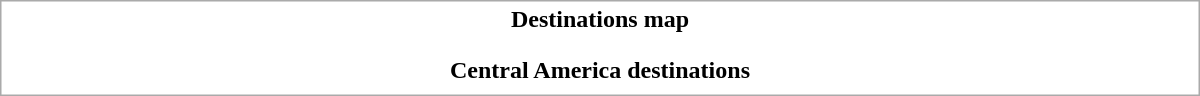<table class="collapsible uncollapsed" style="border:1px #aaa solid; width:50em; margin:0.2em auto">
<tr>
<th>Destinations map</th>
</tr>
<tr>
<td></td>
</tr>
<tr>
<td></td>
</tr>
<tr>
<td></td>
</tr>
<tr>
<th>Central America destinations</th>
</tr>
<tr>
<td></td>
</tr>
</table>
